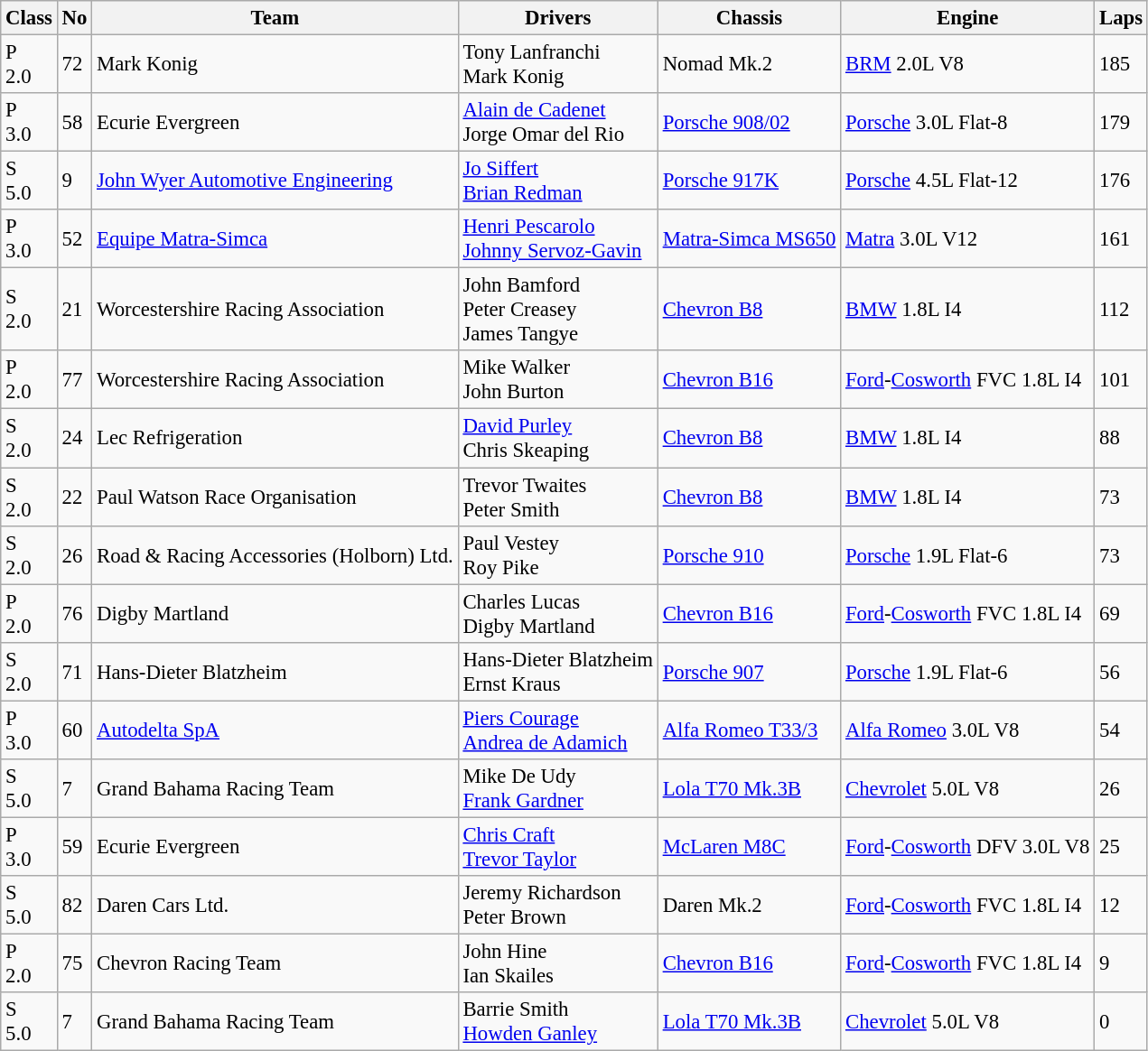<table class="wikitable" style="font-size: 95%;">
<tr>
<th>Class</th>
<th>No</th>
<th>Team</th>
<th>Drivers</th>
<th>Chassis</th>
<th>Engine</th>
<th>Laps</th>
</tr>
<tr>
<td>P<br>2.0</td>
<td>72</td>
<td> Mark Konig</td>
<td> Tony Lanfranchi<br> Mark Konig</td>
<td>Nomad Mk.2</td>
<td><a href='#'>BRM</a> 2.0L V8</td>
<td>185</td>
</tr>
<tr>
<td>P<br>3.0</td>
<td>58</td>
<td> Ecurie Evergreen</td>
<td> <a href='#'>Alain de Cadenet</a><br> Jorge Omar del Rio</td>
<td><a href='#'>Porsche 908/02</a></td>
<td><a href='#'>Porsche</a> 3.0L Flat-8</td>
<td>179</td>
</tr>
<tr>
<td>S<br>5.0</td>
<td>9</td>
<td> <a href='#'>John Wyer Automotive Engineering</a></td>
<td> <a href='#'>Jo Siffert</a><br> <a href='#'>Brian Redman</a></td>
<td><a href='#'>Porsche 917K</a></td>
<td><a href='#'>Porsche</a> 4.5L Flat-12</td>
<td>176</td>
</tr>
<tr>
<td>P<br>3.0</td>
<td>52</td>
<td> <a href='#'>Equipe Matra-Simca</a></td>
<td> <a href='#'>Henri Pescarolo</a><br> <a href='#'>Johnny Servoz-Gavin</a></td>
<td><a href='#'>Matra-Simca MS650</a></td>
<td><a href='#'>Matra</a> 3.0L V12</td>
<td>161</td>
</tr>
<tr>
<td>S<br>2.0</td>
<td>21</td>
<td> Worcestershire Racing Association</td>
<td> John Bamford<br> Peter Creasey<br> James Tangye</td>
<td><a href='#'>Chevron B8</a></td>
<td><a href='#'>BMW</a> 1.8L I4</td>
<td>112</td>
</tr>
<tr>
<td>P<br>2.0</td>
<td>77</td>
<td> Worcestershire Racing Association</td>
<td> Mike Walker<br> John Burton</td>
<td><a href='#'>Chevron B16</a></td>
<td><a href='#'>Ford</a>-<a href='#'>Cosworth</a> FVC 1.8L I4</td>
<td>101</td>
</tr>
<tr>
<td>S<br>2.0</td>
<td>24</td>
<td> Lec Refrigeration</td>
<td> <a href='#'>David Purley</a><br> Chris Skeaping</td>
<td><a href='#'>Chevron B8</a></td>
<td><a href='#'>BMW</a> 1.8L I4</td>
<td>88</td>
</tr>
<tr>
<td>S<br>2.0</td>
<td>22</td>
<td> Paul Watson Race Organisation</td>
<td> Trevor Twaites<br> Peter Smith</td>
<td><a href='#'>Chevron B8</a></td>
<td><a href='#'>BMW</a> 1.8L I4</td>
<td>73</td>
</tr>
<tr>
<td>S<br>2.0</td>
<td>26</td>
<td> Road & Racing Accessories (Holborn) Ltd.</td>
<td> Paul Vestey<br> Roy Pike</td>
<td><a href='#'>Porsche 910</a></td>
<td><a href='#'>Porsche</a> 1.9L Flat-6</td>
<td>73</td>
</tr>
<tr>
<td>P<br>2.0</td>
<td>76</td>
<td> Digby Martland</td>
<td> Charles Lucas<br> Digby Martland</td>
<td><a href='#'>Chevron B16</a></td>
<td><a href='#'>Ford</a>-<a href='#'>Cosworth</a> FVC 1.8L I4</td>
<td>69</td>
</tr>
<tr>
<td>S<br>2.0</td>
<td>71</td>
<td> Hans-Dieter Blatzheim</td>
<td> Hans-Dieter Blatzheim<br> Ernst Kraus</td>
<td><a href='#'>Porsche 907</a></td>
<td><a href='#'>Porsche</a> 1.9L Flat-6</td>
<td>56</td>
</tr>
<tr>
<td>P<br>3.0</td>
<td>60</td>
<td> <a href='#'>Autodelta SpA</a></td>
<td> <a href='#'>Piers Courage</a><br> <a href='#'>Andrea de Adamich</a></td>
<td><a href='#'>Alfa Romeo T33/3</a></td>
<td><a href='#'>Alfa Romeo</a> 3.0L V8</td>
<td>54</td>
</tr>
<tr>
<td>S<br>5.0</td>
<td>7</td>
<td> Grand Bahama Racing Team</td>
<td> Mike De Udy<br> <a href='#'>Frank Gardner</a></td>
<td><a href='#'>Lola T70 Mk.3B</a></td>
<td><a href='#'>Chevrolet</a> 5.0L V8</td>
<td>26</td>
</tr>
<tr>
<td>P<br>3.0</td>
<td>59</td>
<td> Ecurie Evergreen</td>
<td> <a href='#'>Chris Craft</a><br> <a href='#'>Trevor Taylor</a></td>
<td><a href='#'>McLaren M8C</a></td>
<td><a href='#'>Ford</a>-<a href='#'>Cosworth</a> DFV 3.0L V8</td>
<td>25</td>
</tr>
<tr>
<td>S<br>5.0</td>
<td>82</td>
<td> Daren Cars Ltd.</td>
<td> Jeremy Richardson<br> Peter Brown</td>
<td>Daren Mk.2</td>
<td><a href='#'>Ford</a>-<a href='#'>Cosworth</a> FVC 1.8L I4</td>
<td>12</td>
</tr>
<tr>
<td>P<br>2.0</td>
<td>75</td>
<td> Chevron Racing Team</td>
<td> John Hine<br> Ian Skailes</td>
<td><a href='#'>Chevron B16</a></td>
<td><a href='#'>Ford</a>-<a href='#'>Cosworth</a> FVC 1.8L I4</td>
<td>9</td>
</tr>
<tr>
<td>S<br>5.0</td>
<td>7</td>
<td> Grand Bahama Racing Team</td>
<td> Barrie Smith<br> <a href='#'>Howden Ganley</a></td>
<td><a href='#'>Lola T70 Mk.3B</a></td>
<td><a href='#'>Chevrolet</a> 5.0L V8</td>
<td>0</td>
</tr>
</table>
